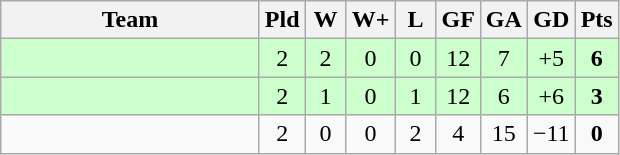<table class="wikitable" style="text-align:center">
<tr>
<th width=165>Team</th>
<th width=20>Pld</th>
<th width=20>W</th>
<th width=20>W+</th>
<th width=20>L</th>
<th width=20>GF</th>
<th width=20>GA</th>
<th width=20>GD</th>
<th width=20>Pts</th>
</tr>
<tr style="background:#ccffcc">
<td style="text-align:left"></td>
<td>2</td>
<td>2</td>
<td>0</td>
<td>0</td>
<td>12</td>
<td>7</td>
<td>+5</td>
<td><strong>6</strong></td>
</tr>
<tr style="background:#ccffcc">
<td style="text-align:left"></td>
<td>2</td>
<td>1</td>
<td>0</td>
<td>1</td>
<td>12</td>
<td>6</td>
<td>+6</td>
<td><strong>3</strong></td>
</tr>
<tr>
<td style="text-align:left"></td>
<td>2</td>
<td>0</td>
<td>0</td>
<td>2</td>
<td>4</td>
<td>15</td>
<td>−11</td>
<td><strong>0</strong></td>
</tr>
</table>
